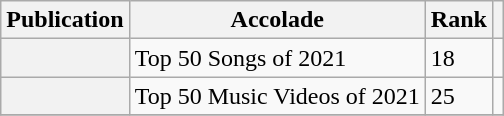<table class="sortable wikitable plainrowheaders  mw-collapsible">
<tr>
<th scope="col">Publication</th>
<th scope="col" class="unsortable">Accolade</th>
<th scope="col">Rank</th>
<th scope="col" class="unsortable"></th>
</tr>
<tr>
<th scope="row"><em></em></th>
<td>Top 50 Songs of 2021</td>
<td>18</td>
<td></td>
</tr>
<tr>
<th scope="row"><em></em></th>
<td>Top 50 Music Videos of 2021</td>
<td>25</td>
<td></td>
</tr>
<tr>
</tr>
</table>
